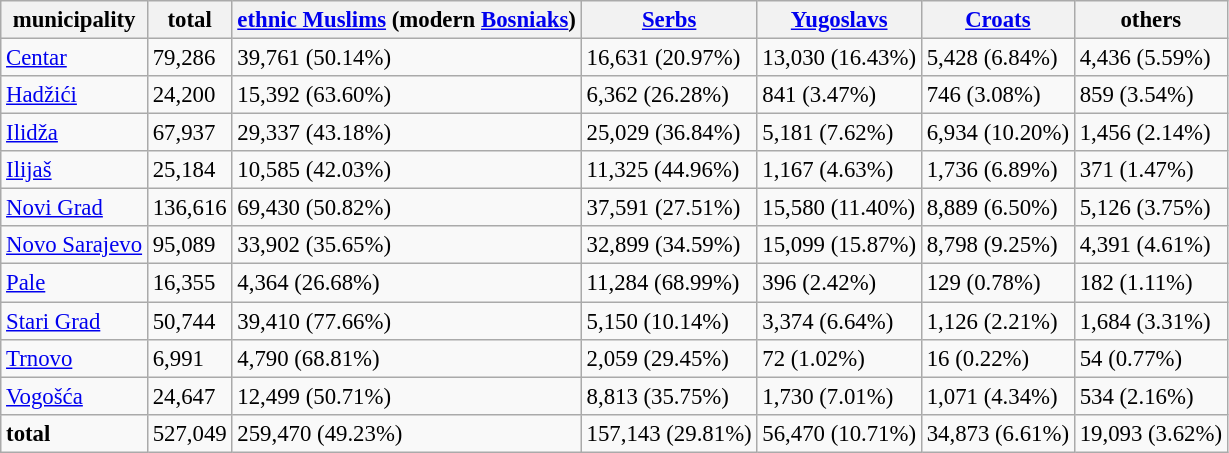<table class="wikitable" style="font-size: 95%;">
<tr>
<th>municipality</th>
<th>total</th>
<th><a href='#'>ethnic Muslims</a> (modern <a href='#'>Bosniaks</a>)</th>
<th><a href='#'>Serbs</a></th>
<th><a href='#'>Yugoslavs</a></th>
<th><a href='#'>Croats</a></th>
<th>others</th>
</tr>
<tr>
<td><a href='#'>Centar</a></td>
<td>79,286</td>
<td>39,761 (50.14%)</td>
<td>16,631 (20.97%)</td>
<td>13,030 (16.43%)</td>
<td>5,428 (6.84%)</td>
<td>4,436 (5.59%)</td>
</tr>
<tr>
<td><a href='#'>Hadžići</a></td>
<td>24,200</td>
<td>15,392 (63.60%)</td>
<td>6,362 (26.28%)</td>
<td>841 (3.47%)</td>
<td>746 (3.08%)</td>
<td>859 (3.54%)</td>
</tr>
<tr>
<td><a href='#'>Ilidža</a></td>
<td>67,937</td>
<td>29,337 (43.18%)</td>
<td>25,029 (36.84%)</td>
<td>5,181 (7.62%)</td>
<td>6,934 (10.20%)</td>
<td>1,456 (2.14%)</td>
</tr>
<tr>
<td><a href='#'>Ilijaš</a></td>
<td>25,184</td>
<td>10,585 (42.03%)</td>
<td>11,325 (44.96%)</td>
<td>1,167 (4.63%)</td>
<td>1,736 (6.89%)</td>
<td>371 (1.47%)</td>
</tr>
<tr>
<td><a href='#'>Novi Grad</a></td>
<td>136,616</td>
<td>69,430 (50.82%)</td>
<td>37,591 (27.51%)</td>
<td>15,580 (11.40%)</td>
<td>8,889 (6.50%)</td>
<td>5,126 (3.75%)</td>
</tr>
<tr>
<td><a href='#'>Novo Sarajevo</a></td>
<td>95,089</td>
<td>33,902 (35.65%)</td>
<td>32,899 (34.59%)</td>
<td>15,099 (15.87%)</td>
<td>8,798 (9.25%)</td>
<td>4,391 (4.61%)</td>
</tr>
<tr>
<td><a href='#'>Pale</a></td>
<td>16,355</td>
<td>4,364 (26.68%)</td>
<td>11,284 (68.99%)</td>
<td>396 (2.42%)</td>
<td>129 (0.78%)</td>
<td>182 (1.11%)</td>
</tr>
<tr>
<td><a href='#'>Stari Grad</a></td>
<td>50,744</td>
<td>39,410 (77.66%)</td>
<td>5,150 (10.14%)</td>
<td>3,374 (6.64%)</td>
<td>1,126 (2.21%)</td>
<td>1,684 (3.31%)</td>
</tr>
<tr>
<td><a href='#'>Trnovo</a></td>
<td>6,991</td>
<td>4,790 (68.81%)</td>
<td>2,059 (29.45%)</td>
<td>72 (1.02%)</td>
<td>16 (0.22%)</td>
<td>54 (0.77%)</td>
</tr>
<tr>
<td><a href='#'>Vogošća</a></td>
<td>24,647</td>
<td>12,499 (50.71%)</td>
<td>8,813 (35.75%)</td>
<td>1,730 (7.01%)</td>
<td>1,071 (4.34%)</td>
<td>534 (2.16%)</td>
</tr>
<tr>
<td><strong>total</strong></td>
<td>527,049</td>
<td>259,470 (49.23%)</td>
<td>157,143 (29.81%)</td>
<td>56,470 (10.71%)</td>
<td>34,873 (6.61%)</td>
<td>19,093 (3.62%)</td>
</tr>
</table>
